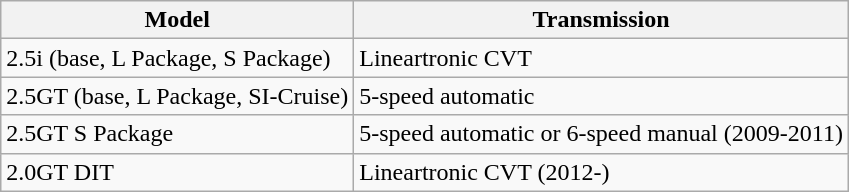<table class="wikitable">
<tr>
<th>Model</th>
<th>Transmission</th>
</tr>
<tr>
<td>2.5i (base, L Package, S Package)</td>
<td>Lineartronic CVT</td>
</tr>
<tr>
<td>2.5GT (base, L Package, SI-Cruise)</td>
<td>5-speed automatic</td>
</tr>
<tr>
<td>2.5GT S Package</td>
<td>5-speed automatic or 6-speed manual (2009-2011)</td>
</tr>
<tr>
<td>2.0GT DIT</td>
<td>Lineartronic CVT (2012-)</td>
</tr>
</table>
